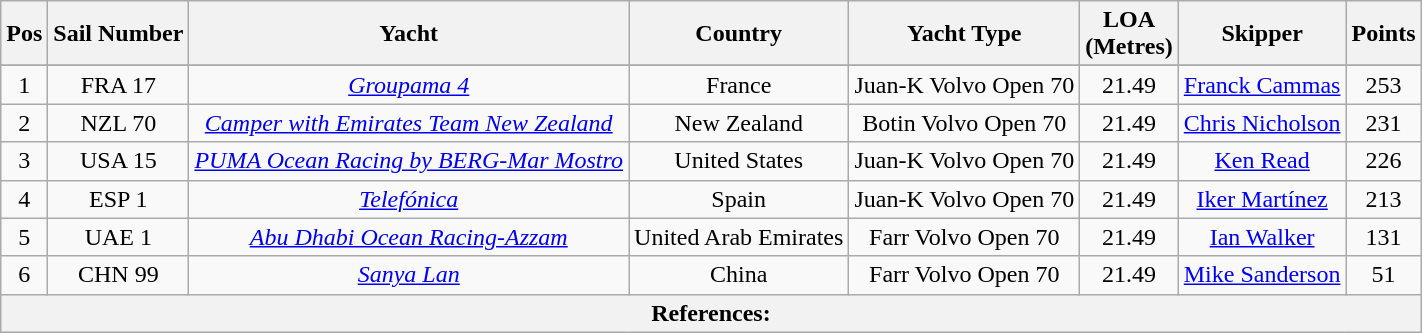<table class="wikitable sortable" style="text-align: center;" "font-size: 100%;">
<tr>
<th>Pos</th>
<th>Sail Number</th>
<th>Yacht</th>
<th>Country</th>
<th>Yacht Type</th>
<th>LOA<br>(Metres)</th>
<th>Skipper</th>
<th>Points</th>
</tr>
<tr style="font-weight:bold">
</tr>
<tr>
<td>1</td>
<td>FRA 17</td>
<td><em><a href='#'>Groupama 4</a></em></td>
<td> France</td>
<td>Juan-K Volvo Open 70</td>
<td>21.49</td>
<td><a href='#'>Franck Cammas</a></td>
<td>253</td>
</tr>
<tr>
<td>2</td>
<td>NZL 70</td>
<td><em><a href='#'>Camper with Emirates Team New Zealand</a></em></td>
<td> New Zealand</td>
<td>Botin Volvo Open 70</td>
<td>21.49</td>
<td><a href='#'>Chris Nicholson</a></td>
<td>231</td>
</tr>
<tr>
<td>3</td>
<td>USA 15</td>
<td><em><a href='#'>PUMA Ocean Racing by BERG-Mar Mostro</a></em></td>
<td> United States</td>
<td>Juan-K Volvo Open 70</td>
<td>21.49</td>
<td><a href='#'>Ken Read</a></td>
<td>226</td>
</tr>
<tr>
<td>4</td>
<td>ESP 1</td>
<td><em><a href='#'>Telefónica</a></em></td>
<td> Spain</td>
<td>Juan-K Volvo Open 70</td>
<td>21.49</td>
<td><a href='#'>Iker Martínez</a></td>
<td>213</td>
</tr>
<tr>
<td>5</td>
<td>UAE 1</td>
<td><em><a href='#'>Abu Dhabi Ocean Racing-Azzam</a></em></td>
<td> United Arab Emirates</td>
<td>Farr Volvo Open 70</td>
<td>21.49</td>
<td><a href='#'>Ian Walker</a></td>
<td>131</td>
</tr>
<tr>
<td>6</td>
<td>CHN 99</td>
<td><em><a href='#'>Sanya Lan</a></em></td>
<td> China</td>
<td>Farr Volvo Open 70</td>
<td>21.49</td>
<td><a href='#'>Mike Sanderson</a></td>
<td>51</td>
</tr>
<tr>
<th colspan=8>References:</th>
</tr>
</table>
